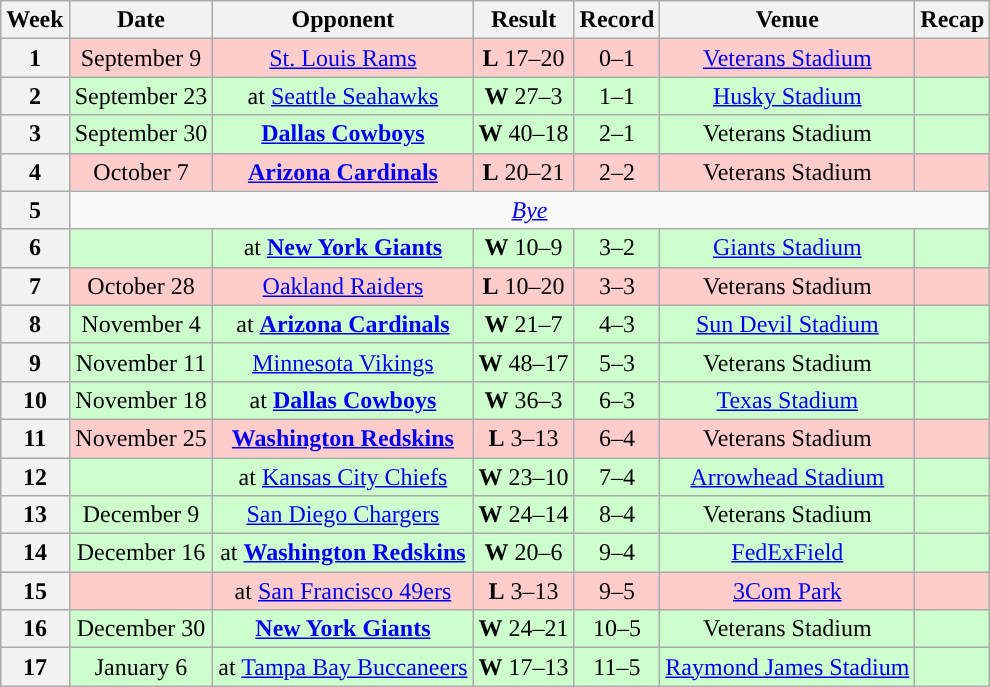<table class="wikitable" style="text-align:center">
<tr>
<th>Week</th>
<th>Date</th>
<th>Opponent</th>
<th>Result</th>
<th>Record</th>
<th>Venue</th>
<th>Recap</th>
</tr>
<tr style="background:#fcc">
<th>1</th>
<td>September 9</td>
<td><a href='#'>St. Louis Rams</a></td>
<td><strong>L</strong> 17–20 </td>
<td>0–1</td>
<td><a href='#'>Veterans Stadium</a></td>
<td></td>
</tr>
<tr style="background:#cfc">
<th>2</th>
<td>September 23</td>
<td>at <a href='#'>Seattle Seahawks</a></td>
<td><strong>W</strong> 27–3</td>
<td>1–1</td>
<td><a href='#'>Husky Stadium</a></td>
<td></td>
</tr>
<tr style="background:#cfc">
<th>3</th>
<td>September 30</td>
<td><strong><a href='#'>Dallas Cowboys</a></strong></td>
<td><strong>W</strong> 40–18</td>
<td>2–1</td>
<td>Veterans Stadium</td>
<td></td>
</tr>
<tr style="background:#fcc">
<th>4</th>
<td>October 7</td>
<td><strong><a href='#'>Arizona Cardinals</a></strong></td>
<td><strong>L</strong> 20–21</td>
<td>2–2</td>
<td>Veterans Stadium</td>
<td></td>
</tr>
<tr>
<th>5</th>
<td colspan="6"><em><a href='#'>Bye</a></em></td>
</tr>
<tr style="background:#cfc">
<th>6</th>
<td></td>
<td>at <strong><a href='#'>New York Giants</a></strong></td>
<td><strong>W</strong> 10–9</td>
<td>3–2</td>
<td><a href='#'>Giants Stadium</a></td>
<td></td>
</tr>
<tr style="background:#fcc">
<th>7</th>
<td>October 28</td>
<td><a href='#'>Oakland Raiders</a></td>
<td><strong>L</strong> 10–20</td>
<td>3–3</td>
<td>Veterans Stadium</td>
<td></td>
</tr>
<tr style="background:#cfc">
<th>8</th>
<td>November 4</td>
<td>at <strong><a href='#'>Arizona Cardinals</a></strong></td>
<td><strong>W</strong> 21–7</td>
<td>4–3</td>
<td><a href='#'>Sun Devil Stadium</a></td>
<td></td>
</tr>
<tr style="background:#cfc">
<th>9</th>
<td>November 11</td>
<td><a href='#'>Minnesota Vikings</a></td>
<td><strong>W</strong> 48–17</td>
<td>5–3</td>
<td>Veterans Stadium</td>
<td></td>
</tr>
<tr style="background:#cfc">
<th>10</th>
<td>November 18</td>
<td>at <strong><a href='#'>Dallas Cowboys</a></strong></td>
<td><strong>W</strong> 36–3</td>
<td>6–3</td>
<td><a href='#'>Texas Stadium</a></td>
<td></td>
</tr>
<tr style="background:#fcc">
<th>11</th>
<td>November 25</td>
<td><strong><a href='#'>Washington Redskins</a></strong></td>
<td><strong>L</strong> 3–13</td>
<td>6–4</td>
<td>Veterans Stadium</td>
<td></td>
</tr>
<tr style="background:#cfc">
<th>12</th>
<td></td>
<td>at <a href='#'>Kansas City Chiefs</a></td>
<td><strong>W</strong> 23–10</td>
<td>7–4</td>
<td><a href='#'>Arrowhead Stadium</a></td>
<td></td>
</tr>
<tr style="background:#cfc">
<th>13</th>
<td>December 9</td>
<td><a href='#'>San Diego Chargers</a></td>
<td><strong>W</strong> 24–14</td>
<td>8–4</td>
<td>Veterans Stadium</td>
<td></td>
</tr>
<tr style="background:#cfc">
<th>14</th>
<td>December 16</td>
<td>at <strong><a href='#'>Washington Redskins</a></strong></td>
<td><strong>W</strong> 20–6</td>
<td>9–4</td>
<td><a href='#'>FedExField</a></td>
<td></td>
</tr>
<tr style="background:#fcc">
<th>15</th>
<td></td>
<td>at <a href='#'>San Francisco 49ers</a></td>
<td><strong>L</strong> 3–13</td>
<td>9–5</td>
<td><a href='#'>3Com Park</a></td>
<td></td>
</tr>
<tr style="background:#cfc">
<th>16</th>
<td>December 30</td>
<td><strong><a href='#'>New York Giants</a></strong></td>
<td><strong>W</strong> 24–21</td>
<td>10–5</td>
<td>Veterans Stadium</td>
<td></td>
</tr>
<tr style="background:#cfc">
<th>17</th>
<td>January 6</td>
<td>at <a href='#'>Tampa Bay Buccaneers</a></td>
<td><strong>W</strong> 17–13</td>
<td>11–5</td>
<td><a href='#'>Raymond James Stadium</a></td>
<td></td>
</tr>
</table>
